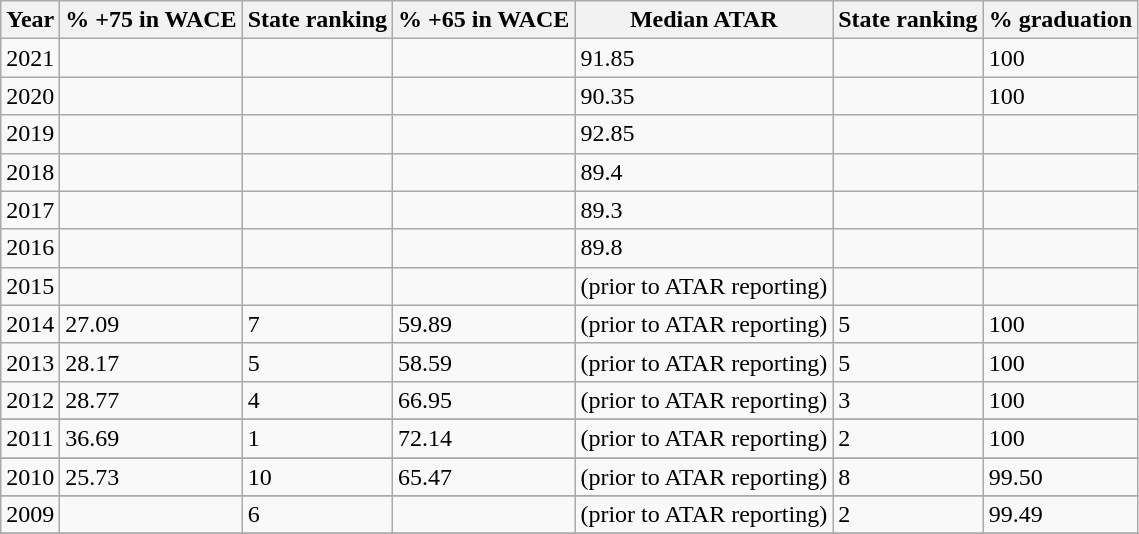<table class="wikitable sortable">
<tr>
<th>Year</th>
<th>% +75 in WACE</th>
<th>State ranking</th>
<th>% +65 in WACE</th>
<th>Median ATAR</th>
<th>State ranking</th>
<th>% graduation</th>
</tr>
<tr>
<td>2021</td>
<td></td>
<td></td>
<td></td>
<td>91.85</td>
<td></td>
<td>100</td>
</tr>
<tr>
<td>2020</td>
<td></td>
<td></td>
<td></td>
<td>90.35</td>
<td></td>
<td>100</td>
</tr>
<tr>
<td>2019</td>
<td></td>
<td></td>
<td></td>
<td>92.85</td>
<td></td>
<td></td>
</tr>
<tr>
<td>2018</td>
<td></td>
<td></td>
<td></td>
<td>89.4</td>
<td></td>
<td></td>
</tr>
<tr>
<td>2017</td>
<td></td>
<td></td>
<td></td>
<td>89.3</td>
<td></td>
<td></td>
</tr>
<tr>
<td>2016</td>
<td></td>
<td></td>
<td></td>
<td>89.8</td>
<td></td>
<td></td>
</tr>
<tr>
<td>2015</td>
<td></td>
<td></td>
<td></td>
<td>(prior to ATAR reporting)</td>
<td></td>
<td></td>
</tr>
<tr>
<td>2014</td>
<td>27.09</td>
<td>7</td>
<td>59.89</td>
<td>(prior to ATAR reporting)</td>
<td>5</td>
<td>100</td>
</tr>
<tr>
<td>2013</td>
<td>28.17</td>
<td>5</td>
<td>58.59</td>
<td>(prior to ATAR reporting)</td>
<td>5</td>
<td>100</td>
</tr>
<tr>
<td>2012</td>
<td>28.77</td>
<td>4</td>
<td>66.95</td>
<td>(prior to ATAR reporting)</td>
<td>3</td>
<td>100</td>
</tr>
<tr>
</tr>
<tr>
<td>2011</td>
<td>36.69</td>
<td>1</td>
<td>72.14</td>
<td>(prior to ATAR reporting)</td>
<td>2</td>
<td>100</td>
</tr>
<tr>
</tr>
<tr>
<td>2010</td>
<td>25.73</td>
<td>10</td>
<td>65.47</td>
<td>(prior to ATAR reporting)</td>
<td>8</td>
<td>99.50</td>
</tr>
<tr>
</tr>
<tr>
<td>2009</td>
<td></td>
<td>6</td>
<td></td>
<td>(prior to ATAR reporting)</td>
<td>2</td>
<td>99.49</td>
</tr>
<tr>
</tr>
</table>
